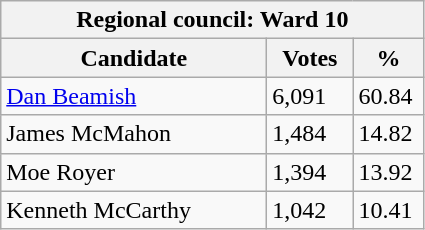<table class="wikitable">
<tr>
<th colspan="3">Regional council: Ward 10</th>
</tr>
<tr>
<th style="width: 170px">Candidate</th>
<th style="width: 50px">Votes</th>
<th style="width: 40px">%</th>
</tr>
<tr>
<td><a href='#'>Dan Beamish</a></td>
<td>6,091</td>
<td>60.84</td>
</tr>
<tr>
<td>James McMahon</td>
<td>1,484</td>
<td>14.82</td>
</tr>
<tr>
<td>Moe Royer</td>
<td>1,394</td>
<td>13.92</td>
</tr>
<tr>
<td>Kenneth McCarthy</td>
<td>1,042</td>
<td>10.41</td>
</tr>
</table>
